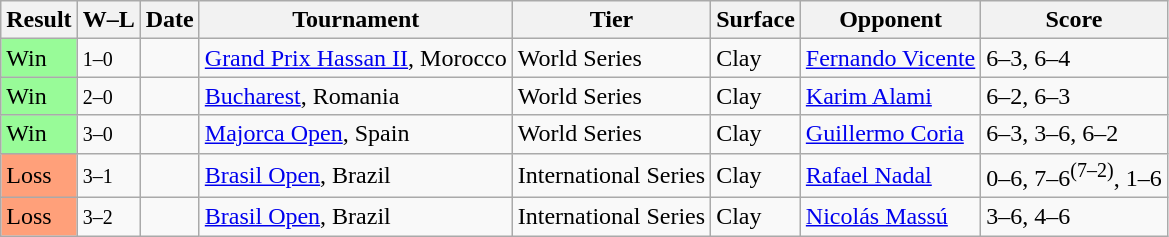<table class="sortable wikitable">
<tr>
<th>Result</th>
<th class="unsortable">W–L</th>
<th>Date</th>
<th>Tournament</th>
<th>Tier</th>
<th>Surface</th>
<th>Opponent</th>
<th class="unsortable">Score</th>
</tr>
<tr>
<td bgcolor=98FB98>Win</td>
<td><small>1–0</small></td>
<td><a href='#'></a></td>
<td><a href='#'>Grand Prix Hassan II</a>, Morocco</td>
<td>World Series</td>
<td>Clay</td>
<td> <a href='#'>Fernando Vicente</a></td>
<td>6–3, 6–4</td>
</tr>
<tr>
<td bgcolor=98FB98>Win</td>
<td><small>2–0</small></td>
<td><a href='#'></a></td>
<td><a href='#'>Bucharest</a>, Romania</td>
<td>World Series</td>
<td>Clay</td>
<td> <a href='#'>Karim Alami</a></td>
<td>6–2, 6–3</td>
</tr>
<tr>
<td bgcolor=98FB98>Win</td>
<td><small>3–0</small></td>
<td><a href='#'></a></td>
<td><a href='#'>Majorca Open</a>, Spain</td>
<td>World Series</td>
<td>Clay</td>
<td> <a href='#'>Guillermo Coria</a></td>
<td>6–3, 3–6, 6–2</td>
</tr>
<tr>
<td bgcolor=FFA07A>Loss</td>
<td><small>3–1</small></td>
<td><a href='#'></a></td>
<td><a href='#'>Brasil Open</a>, Brazil</td>
<td>International Series</td>
<td>Clay</td>
<td> <a href='#'>Rafael Nadal</a></td>
<td>0–6, 7–6<sup>(7–2)</sup>, 1–6</td>
</tr>
<tr>
<td bgcolor=FFA07A>Loss</td>
<td><small>3–2</small></td>
<td><a href='#'></a></td>
<td><a href='#'>Brasil Open</a>, Brazil</td>
<td>International Series</td>
<td>Clay</td>
<td> <a href='#'>Nicolás Massú</a></td>
<td>3–6, 4–6</td>
</tr>
</table>
